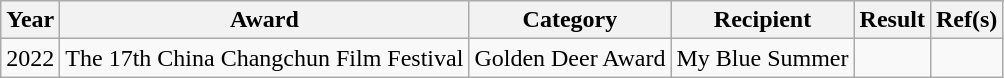<table class="wikitable">
<tr>
<th>Year</th>
<th>Award</th>
<th>Category</th>
<th>Recipient</th>
<th>Result</th>
<th>Ref(s)</th>
</tr>
<tr>
<td>2022</td>
<td>The 17th China Changchun Film Festival</td>
<td>Golden Deer Award</td>
<td>My Blue Summer</td>
<td></td>
<td></td>
</tr>
</table>
